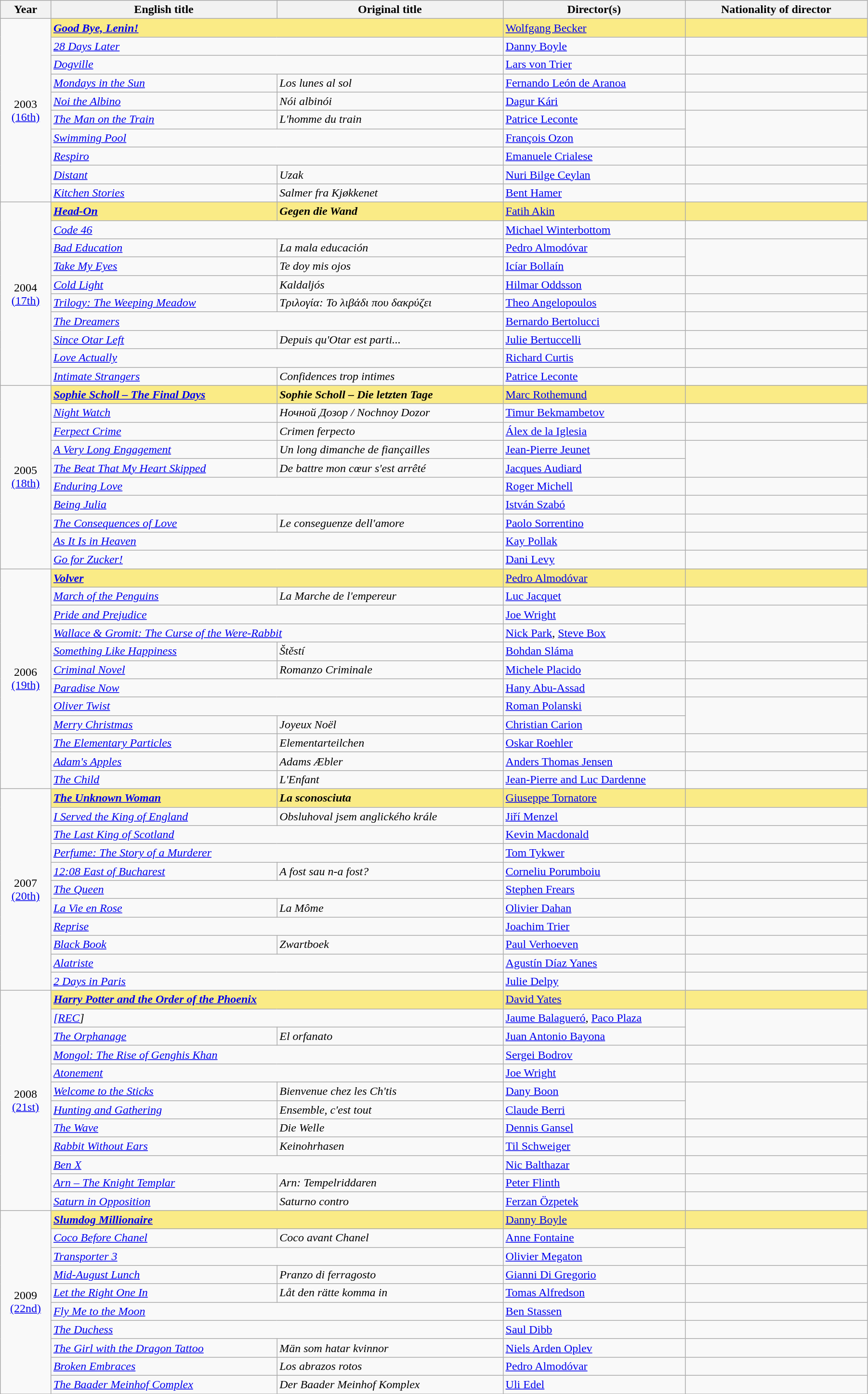<table class="wikitable" width="95%" cellpadding="5">
<tr>
<th width="50"><strong>Year</strong></th>
<th width="250"><strong>English title</strong></th>
<th width="250"><strong>Original title</strong></th>
<th width="200"><strong>Director(s)</strong></th>
<th width="200"><strong>Nationality of director</strong></th>
</tr>
<tr>
<td rowspan="10" style="text-align:center;">2003<br><a href='#'>(16th)</a><br></td>
<td colspan="2" style="background:#FAEB86"><strong><em><a href='#'>Good Bye, Lenin!</a></em></strong></td>
<td style="background:#FAEB86"><a href='#'>Wolfgang Becker</a></td>
<td style="background:#FAEB86"></td>
</tr>
<tr>
<td colspan="2"><em><a href='#'>28 Days Later</a></em></td>
<td><a href='#'>Danny Boyle</a></td>
<td></td>
</tr>
<tr>
<td colspan="2"><em><a href='#'>Dogville</a></em></td>
<td><a href='#'>Lars von Trier</a></td>
<td></td>
</tr>
<tr>
<td><em><a href='#'>Mondays in the Sun</a></em></td>
<td><em>Los lunes al sol</em></td>
<td><a href='#'>Fernando León de Aranoa</a></td>
<td></td>
</tr>
<tr>
<td><em><a href='#'>Noi the Albino</a></em></td>
<td><em>Nói albinói</em></td>
<td><a href='#'>Dagur Kári</a></td>
<td></td>
</tr>
<tr>
<td><em><a href='#'>The Man on the Train</a></em></td>
<td><em>L'homme du train</em></td>
<td><a href='#'>Patrice Leconte</a></td>
<td rowspan="2"></td>
</tr>
<tr>
<td colspan="2"><em><a href='#'>Swimming Pool</a></em></td>
<td><a href='#'>François Ozon</a></td>
</tr>
<tr>
<td colspan="2"><em><a href='#'>Respiro</a></em></td>
<td><a href='#'>Emanuele Crialese</a></td>
<td></td>
</tr>
<tr>
<td><em><a href='#'>Distant</a></em></td>
<td><em>Uzak</em></td>
<td><a href='#'>Nuri Bilge Ceylan</a></td>
<td></td>
</tr>
<tr>
<td><em><a href='#'>Kitchen Stories</a></em></td>
<td><em>Salmer fra Kjøkkenet</em></td>
<td><a href='#'>Bent Hamer</a></td>
<td></td>
</tr>
<tr>
<td rowspan="10" style="text-align:center;">2004<br><a href='#'>(17th)</a><br></td>
<td style="background:#FAEB86"><strong><em><a href='#'>Head-On</a></em></strong></td>
<td style="background:#FAEB86"><strong><em>Gegen die Wand</em></strong></td>
<td style="background:#FAEB86"><a href='#'>Fatih Akin</a></td>
<td style="background:#FAEB86"></td>
</tr>
<tr>
<td colspan="2"><em><a href='#'>Code 46</a></em></td>
<td><a href='#'>Michael Winterbottom</a></td>
<td></td>
</tr>
<tr>
<td><em><a href='#'>Bad Education</a></em></td>
<td><em>La mala educación</em></td>
<td><a href='#'>Pedro Almodóvar</a></td>
<td rowspan="2"></td>
</tr>
<tr>
<td><em><a href='#'>Take My Eyes</a></em></td>
<td><em>Te doy mis ojos</em></td>
<td><a href='#'>Icíar Bollaín</a></td>
</tr>
<tr>
<td><em><a href='#'>Cold Light</a></em></td>
<td><em>Kaldaljós</em></td>
<td><a href='#'>Hilmar Oddsson</a></td>
<td></td>
</tr>
<tr>
<td><em><a href='#'>Trilogy: The Weeping Meadow</a></em></td>
<td><em>Τριλογία: Το λιβάδι που δακρύζει</em></td>
<td><a href='#'>Theo Angelopoulos</a></td>
<td></td>
</tr>
<tr>
<td colspan="2"><em><a href='#'>The Dreamers</a></em></td>
<td><a href='#'>Bernardo Bertolucci</a></td>
<td></td>
</tr>
<tr>
<td><em><a href='#'>Since Otar Left</a></em></td>
<td><em>Depuis qu'Otar est parti...</em></td>
<td><a href='#'>Julie Bertuccelli</a></td>
<td></td>
</tr>
<tr>
<td colspan="2"><em><a href='#'>Love Actually</a></em></td>
<td><a href='#'>Richard Curtis</a></td>
<td></td>
</tr>
<tr>
<td><em><a href='#'>Intimate Strangers</a></em></td>
<td><em>Confidences trop intimes</em></td>
<td><a href='#'>Patrice Leconte</a></td>
<td></td>
</tr>
<tr>
<td rowspan="10" style="text-align:center;">2005<br><a href='#'>(18th)</a><br></td>
<td style="background:#FAEB86"><strong><em><a href='#'>Sophie Scholl – The Final Days</a></em></strong></td>
<td style="background:#FAEB86"><strong><em>Sophie Scholl – Die letzten Tage</em></strong></td>
<td style="background:#FAEB86"><a href='#'>Marc Rothemund</a></td>
<td style="background:#FAEB86"></td>
</tr>
<tr>
<td><em><a href='#'>Night Watch</a></em></td>
<td><em>Ночной Дозор / Nochnoy Dozor</em></td>
<td><a href='#'>Timur Bekmambetov</a></td>
<td></td>
</tr>
<tr>
<td><em><a href='#'>Ferpect Crime</a></em></td>
<td><em>Crimen ferpecto</em></td>
<td><a href='#'>Álex de la Iglesia</a></td>
<td></td>
</tr>
<tr>
<td><em><a href='#'>A Very Long Engagement</a></em></td>
<td><em>Un long dimanche de fiançailles</em></td>
<td><a href='#'>Jean-Pierre Jeunet</a></td>
<td rowspan="2"></td>
</tr>
<tr>
<td><em><a href='#'>The Beat That My Heart Skipped</a></em></td>
<td><em>De battre mon cœur s'est arrêté</em></td>
<td><a href='#'>Jacques Audiard</a></td>
</tr>
<tr>
<td colspan="2"><em><a href='#'>Enduring Love</a></em></td>
<td><a href='#'>Roger Michell</a></td>
<td></td>
</tr>
<tr>
<td colspan="2"><em><a href='#'>Being Julia</a></em></td>
<td><a href='#'>István Szabó</a></td>
<td></td>
</tr>
<tr>
<td><em><a href='#'>The Consequences of Love</a></em></td>
<td><em>Le conseguenze dell'amore</em></td>
<td><a href='#'>Paolo Sorrentino</a></td>
<td></td>
</tr>
<tr>
<td colspan="2"><em><a href='#'>As It Is in Heaven</a></em></td>
<td><a href='#'>Kay Pollak</a></td>
<td></td>
</tr>
<tr>
<td colspan="2"><em><a href='#'>Go for Zucker!</a></em></td>
<td><a href='#'>Dani Levy</a></td>
<td></td>
</tr>
<tr>
<td rowspan="12" style="text-align:center;">2006<br><a href='#'>(19th)</a><br></td>
<td colspan="2" style="background:#FAEB86"><strong><em><a href='#'>Volver</a></em></strong></td>
<td style="background:#FAEB86"><a href='#'>Pedro Almodóvar</a></td>
<td style="background:#FAEB86"></td>
</tr>
<tr>
<td><em><a href='#'>March of the Penguins</a></em></td>
<td><em>La Marche de l'empereur</em></td>
<td><a href='#'>Luc Jacquet</a></td>
<td></td>
</tr>
<tr>
<td colspan="2"><em><a href='#'>Pride and Prejudice</a></em></td>
<td><a href='#'>Joe Wright</a></td>
<td rowspan="2"></td>
</tr>
<tr>
<td colspan="2"><em><a href='#'>Wallace & Gromit: The Curse of the Were-Rabbit</a></em></td>
<td><a href='#'>Nick Park</a>, <a href='#'>Steve Box</a></td>
</tr>
<tr>
<td><em><a href='#'>Something Like Happiness</a></em></td>
<td><em>Štěstí</em></td>
<td><a href='#'>Bohdan Sláma</a></td>
<td></td>
</tr>
<tr>
<td><em><a href='#'>Criminal Novel</a></em></td>
<td><em>Romanzo Criminale</em></td>
<td><a href='#'>Michele Placido</a></td>
<td></td>
</tr>
<tr>
<td colspan="2"><em><a href='#'>Paradise Now</a></em></td>
<td><a href='#'>Hany Abu-Assad</a></td>
<td></td>
</tr>
<tr>
<td colspan="2"><em><a href='#'>Oliver Twist</a></em></td>
<td><a href='#'>Roman Polanski</a></td>
<td rowspan="2"></td>
</tr>
<tr>
<td><em><a href='#'>Merry Christmas</a></em></td>
<td><em>Joyeux Noël</em></td>
<td><a href='#'>Christian Carion</a></td>
</tr>
<tr>
<td><em><a href='#'>The Elementary Particles</a></em></td>
<td><em>Elementarteilchen</em></td>
<td><a href='#'>Oskar Roehler</a></td>
<td></td>
</tr>
<tr>
<td><em><a href='#'>Adam's Apples</a></em></td>
<td><em>Adams Æbler</em></td>
<td><a href='#'>Anders Thomas Jensen</a></td>
<td></td>
</tr>
<tr>
<td><em><a href='#'>The Child</a></em></td>
<td><em>L'Enfant</em></td>
<td><a href='#'>Jean-Pierre and Luc Dardenne</a></td>
<td></td>
</tr>
<tr>
<td rowspan="11" style="text-align:center;">2007<br><a href='#'>(20th)</a><br></td>
<td style="background:#FAEB86"><strong><em><a href='#'><strong>The Unknown Woman</strong></a></em></strong></td>
<td style="background:#FAEB86"><strong><em>La sconosciuta</em></strong></td>
<td style="background:#FAEB86"><a href='#'>Giuseppe Tornatore</a></td>
<td style="background:#FAEB86"></td>
</tr>
<tr>
<td><em><a href='#'>I Served the King of England</a></em></td>
<td><em>Obsluhoval jsem anglického krále</em></td>
<td><a href='#'>Jiří Menzel</a></td>
<td></td>
</tr>
<tr>
<td colspan="2"><em><a href='#'>The Last King of Scotland</a></em></td>
<td><a href='#'>Kevin Macdonald</a></td>
<td></td>
</tr>
<tr>
<td colspan="2"><em><a href='#'>Perfume: The Story of a Murderer</a></em></td>
<td><a href='#'>Tom Tykwer</a></td>
<td></td>
</tr>
<tr>
<td><em><a href='#'>12:08 East of Bucharest</a></em></td>
<td><em>A fost sau n-a fost?</em></td>
<td><a href='#'>Corneliu Porumboiu</a></td>
<td></td>
</tr>
<tr>
<td colspan="2"><em><a href='#'>The Queen</a></em></td>
<td><a href='#'>Stephen Frears</a></td>
<td></td>
</tr>
<tr>
<td><em><a href='#'>La Vie en Rose</a></em></td>
<td><em>La Môme</em></td>
<td><a href='#'>Olivier Dahan</a></td>
<td></td>
</tr>
<tr>
<td colspan="2"><em><a href='#'>Reprise</a></em></td>
<td><a href='#'>Joachim Trier</a></td>
<td></td>
</tr>
<tr>
<td><em><a href='#'>Black Book</a></em></td>
<td><em>Zwartboek</em></td>
<td><a href='#'>Paul Verhoeven</a></td>
<td></td>
</tr>
<tr>
<td colspan="2"><em><a href='#'>Alatriste</a></em></td>
<td><a href='#'>Agustín Díaz Yanes</a></td>
<td></td>
</tr>
<tr>
<td colspan="2"><em><a href='#'>2 Days in Paris</a></em></td>
<td><a href='#'>Julie Delpy</a></td>
<td></td>
</tr>
<tr>
<td rowspan="12" style="text-align:center;">2008<br><a href='#'>(21st)</a><br></td>
<td colspan="2" style="background:#FAEB86"><strong><em><a href='#'>Harry Potter and the Order of the Phoenix</a></em></strong></td>
<td style="background:#FAEB86"><a href='#'>David Yates</a></td>
<td style="background:#FAEB86"></td>
</tr>
<tr>
<td colspan="2"><em><a href='#'>[REC</a>]</em></td>
<td><a href='#'>Jaume Balagueró</a>, <a href='#'>Paco Plaza</a></td>
<td rowspan="2"></td>
</tr>
<tr>
<td><em><a href='#'>The Orphanage</a></em></td>
<td><em>El orfanato</em></td>
<td><a href='#'>Juan Antonio Bayona</a></td>
</tr>
<tr>
<td colspan="2"><em><a href='#'>Mongol: The Rise of Genghis Khan</a></em></td>
<td><a href='#'>Sergei Bodrov</a></td>
<td></td>
</tr>
<tr>
<td colspan="2"><em><a href='#'>Atonement</a></em></td>
<td><a href='#'>Joe Wright</a></td>
<td></td>
</tr>
<tr>
<td><em><a href='#'>Welcome to the Sticks</a></em></td>
<td><em>Bienvenue chez les Ch'tis</em></td>
<td><a href='#'>Dany Boon</a></td>
<td rowspan="2"></td>
</tr>
<tr>
<td><em><a href='#'>Hunting and Gathering</a></em></td>
<td><em>Ensemble, c'est tout</em></td>
<td><a href='#'>Claude Berri</a></td>
</tr>
<tr>
<td><em><a href='#'>The Wave</a></em></td>
<td><em>Die Welle</em></td>
<td><a href='#'>Dennis Gansel</a></td>
<td colspan="2"></td>
</tr>
<tr>
<td><em><a href='#'>Rabbit Without Ears</a></em></td>
<td><em>Keinohrhasen</em></td>
<td><a href='#'>Til Schweiger</a></td>
</tr>
<tr>
<td colspan="2"><em><a href='#'>Ben X</a></em></td>
<td><a href='#'>Nic Balthazar</a></td>
<td></td>
</tr>
<tr>
<td><em><a href='#'>Arn – The Knight Templar</a></em></td>
<td><em>Arn: Tempelriddaren</em></td>
<td><a href='#'>Peter Flinth</a></td>
<td></td>
</tr>
<tr>
<td><em><a href='#'>Saturn in Opposition</a></em></td>
<td><em>Saturno contro</em></td>
<td><a href='#'>Ferzan Özpetek</a></td>
<td></td>
</tr>
<tr>
<td rowspan="10" style="text-align:center;">2009<br><a href='#'>(22nd)</a><br></td>
<td colspan="2" style="background:#FAEB86"><strong><em><a href='#'>Slumdog Millionaire</a></em></strong></td>
<td style="background:#FAEB86"><a href='#'>Danny Boyle</a></td>
<td style="background:#FAEB86"></td>
</tr>
<tr>
<td><em><a href='#'>Coco Before Chanel</a></em></td>
<td><em>Coco avant Chanel</em></td>
<td><a href='#'>Anne Fontaine</a></td>
<td rowspan="2"></td>
</tr>
<tr>
<td colspan="2"><em><a href='#'>Transporter 3</a></em></td>
<td><a href='#'>Olivier Megaton</a></td>
</tr>
<tr>
<td><em><a href='#'>Mid-August Lunch</a></em></td>
<td><em>Pranzo di ferragosto</em></td>
<td><a href='#'>Gianni Di Gregorio</a></td>
<td></td>
</tr>
<tr>
<td><em><a href='#'>Let the Right One In</a></em></td>
<td><em>Låt den rätte komma in</em></td>
<td><a href='#'>Tomas Alfredson</a></td>
<td></td>
</tr>
<tr>
<td colspan="2"><em><a href='#'>Fly Me to the Moon</a></em></td>
<td><a href='#'>Ben Stassen</a></td>
<td></td>
</tr>
<tr>
<td colspan="2"><em><a href='#'>The Duchess</a></em></td>
<td><a href='#'>Saul Dibb</a></td>
<td></td>
</tr>
<tr>
<td><em><a href='#'>The Girl with the Dragon Tattoo</a></em></td>
<td><em>Män som hatar kvinnor</em></td>
<td><a href='#'>Niels Arden Oplev</a></td>
<td></td>
</tr>
<tr>
<td><em><a href='#'>Broken Embraces</a></em></td>
<td><em>Los abrazos rotos</em></td>
<td><a href='#'>Pedro Almodóvar</a></td>
<td></td>
</tr>
<tr>
<td><em><a href='#'>The Baader Meinhof Complex</a></em></td>
<td><em>Der Baader Meinhof Komplex</em></td>
<td><a href='#'>Uli Edel</a></td>
<td></td>
</tr>
<tr>
</tr>
</table>
